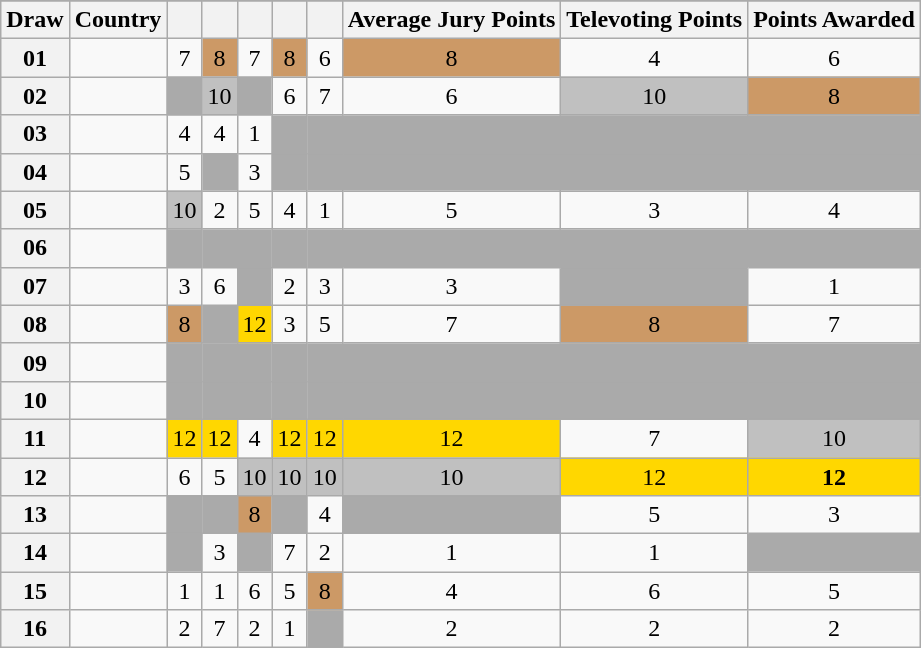<table class="sortable wikitable collapsible plainrowheaders" style="text-align:center;">
<tr>
</tr>
<tr>
<th scope="col">Draw</th>
<th scope="col">Country</th>
<th scope="col"><small></small></th>
<th scope="col"><small></small></th>
<th scope="col"><small></small></th>
<th scope="col"><small></small></th>
<th scope="col"><small></small></th>
<th scope="col">Average Jury Points</th>
<th scope="col">Televoting Points</th>
<th scope="col">Points Awarded</th>
</tr>
<tr>
<th scope="row" style="text-align:center;">01</th>
<td style="text-align:left;"></td>
<td>7</td>
<td style="background:#CC9966;">8</td>
<td>7</td>
<td style="background:#CC9966;">8</td>
<td>6</td>
<td style="background:#CC9966;">8</td>
<td>4</td>
<td>6</td>
</tr>
<tr>
<th scope="row" style="text-align:center;">02</th>
<td style="text-align:left;"></td>
<td style="background:#AAAAAA;"></td>
<td style="background:silver;">10</td>
<td style="background:#AAAAAA;"></td>
<td>6</td>
<td>7</td>
<td>6</td>
<td style="background:silver;">10</td>
<td style="background:#CC9966;">8</td>
</tr>
<tr>
<th scope="row" style="text-align:center;">03</th>
<td style="text-align:left;"></td>
<td>4</td>
<td>4</td>
<td>1</td>
<td style="background:#AAAAAA;"></td>
<td style="background:#AAAAAA;"></td>
<td style="background:#AAAAAA;"></td>
<td style="background:#AAAAAA;"></td>
<td style="background:#AAAAAA;"></td>
</tr>
<tr>
<th scope="row" style="text-align:center;">04</th>
<td style="text-align:left;"></td>
<td>5</td>
<td style="background:#AAAAAA;"></td>
<td>3</td>
<td style="background:#AAAAAA;"></td>
<td style="background:#AAAAAA;"></td>
<td style="background:#AAAAAA;"></td>
<td style="background:#AAAAAA;"></td>
<td style="background:#AAAAAA;"></td>
</tr>
<tr>
<th scope="row" style="text-align:center;">05</th>
<td style="text-align:left;"></td>
<td style="background:silver;">10</td>
<td>2</td>
<td>5</td>
<td>4</td>
<td>1</td>
<td>5</td>
<td>3</td>
<td>4</td>
</tr>
<tr class="sortbottom">
<th scope="row" style="text-align:center;">06</th>
<td style="text-align:left;"></td>
<td style="background:#AAAAAA;"></td>
<td style="background:#AAAAAA;"></td>
<td style="background:#AAAAAA;"></td>
<td style="background:#AAAAAA;"></td>
<td style="background:#AAAAAA;"></td>
<td style="background:#AAAAAA;"></td>
<td style="background:#AAAAAA;"></td>
<td style="background:#AAAAAA;"></td>
</tr>
<tr>
<th scope="row" style="text-align:center;">07</th>
<td style="text-align:left;"></td>
<td>3</td>
<td>6</td>
<td style="background:#AAAAAA;"></td>
<td>2</td>
<td>3</td>
<td>3</td>
<td style="background:#AAAAAA;"></td>
<td>1</td>
</tr>
<tr>
<th scope="row" style="text-align:center;">08</th>
<td style="text-align:left;"></td>
<td style="background:#CC9966;">8</td>
<td style="background:#AAAAAA;"></td>
<td style="background:gold;">12</td>
<td>3</td>
<td>5</td>
<td>7</td>
<td style="background:#CC9966;">8</td>
<td>7</td>
</tr>
<tr>
<th scope="row" style="text-align:center;">09</th>
<td style="text-align:left;"></td>
<td style="background:#AAAAAA;"></td>
<td style="background:#AAAAAA;"></td>
<td style="background:#AAAAAA;"></td>
<td style="background:#AAAAAA;"></td>
<td style="background:#AAAAAA;"></td>
<td style="background:#AAAAAA;"></td>
<td style="background:#AAAAAA;"></td>
<td style="background:#AAAAAA;"></td>
</tr>
<tr>
<th scope="row" style="text-align:center;">10</th>
<td style="text-align:left;"></td>
<td style="background:#AAAAAA;"></td>
<td style="background:#AAAAAA;"></td>
<td style="background:#AAAAAA;"></td>
<td style="background:#AAAAAA;"></td>
<td style="background:#AAAAAA;"></td>
<td style="background:#AAAAAA;"></td>
<td style="background:#AAAAAA;"></td>
<td style="background:#AAAAAA;"></td>
</tr>
<tr>
<th scope="row" style="text-align:center;">11</th>
<td style="text-align:left;"></td>
<td style="background:gold;">12</td>
<td style="background:gold;">12</td>
<td>4</td>
<td style="background:gold;">12</td>
<td style="background:gold;">12</td>
<td style="background:gold;">12</td>
<td>7</td>
<td style="background:silver;">10</td>
</tr>
<tr>
<th scope="row" style="text-align:center;">12</th>
<td style="text-align:left;"></td>
<td>6</td>
<td>5</td>
<td style="background:silver;">10</td>
<td style="background:silver;">10</td>
<td style="background:silver;">10</td>
<td style="background:silver;">10</td>
<td style="background:gold;">12</td>
<td style="background:gold;"><strong>12</strong></td>
</tr>
<tr>
<th scope="row" style="text-align:center;">13</th>
<td style="text-align:left;"></td>
<td style="background:#AAAAAA;"></td>
<td style="background:#AAAAAA;"></td>
<td style="background:#CC9966;">8</td>
<td style="background:#AAAAAA;"></td>
<td>4</td>
<td style="background:#AAAAAA;"></td>
<td>5</td>
<td>3</td>
</tr>
<tr>
<th scope="row" style="text-align:center;">14</th>
<td style="text-align:left;"></td>
<td style="background:#AAAAAA;"></td>
<td>3</td>
<td style="background:#AAAAAA;"></td>
<td>7</td>
<td>2</td>
<td>1</td>
<td>1</td>
<td style="background:#AAAAAA;"></td>
</tr>
<tr>
<th scope="row" style="text-align:center;">15</th>
<td style="text-align:left;"></td>
<td>1</td>
<td>1</td>
<td>6</td>
<td>5</td>
<td style="background:#CC9966;">8</td>
<td>4</td>
<td>6</td>
<td>5</td>
</tr>
<tr>
<th scope="row" style="text-align:center;">16</th>
<td style="text-align:left;"></td>
<td>2</td>
<td>7</td>
<td>2</td>
<td>1</td>
<td style="background:#AAAAAA;"></td>
<td>2</td>
<td>2</td>
<td>2</td>
</tr>
</table>
